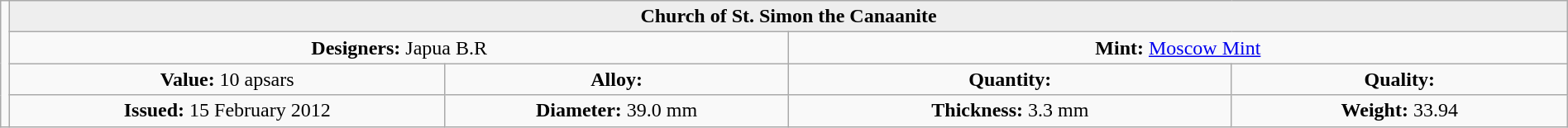<table class="wikitable" width="100%">
<tr>
<td rowspan="4" width="330px" nowrap="" align="center"></td>
<th colspan="4" align="center" style="background:#eeeeee;">Church of St. Simon the Canaanite</th>
</tr>
<tr>
<td colspan="2" width="50%" align="center"><strong>Designers:</strong> Japua B.R</td>
<td colspan="2" width="50%" align="center"><strong>Mint:</strong> <a href='#'>Moscow Mint</a></td>
</tr>
<tr>
<td align="center"><strong>Value:</strong> 10 apsars</td>
<td align="center"><strong>Alloy:</strong></td>
<td align="center"><strong>Quantity:</strong></td>
<td align="center"><strong>Quality:</strong></td>
</tr>
<tr>
<td align="center"><strong>Issued:</strong> 15 February 2012</td>
<td align="center"><strong>Diameter:</strong> 39.0 mm</td>
<td align="center"><strong>Thickness:</strong> 3.3 mm</td>
<td align="center"><strong>Weight:</strong> 33.94</td>
</tr>
</table>
